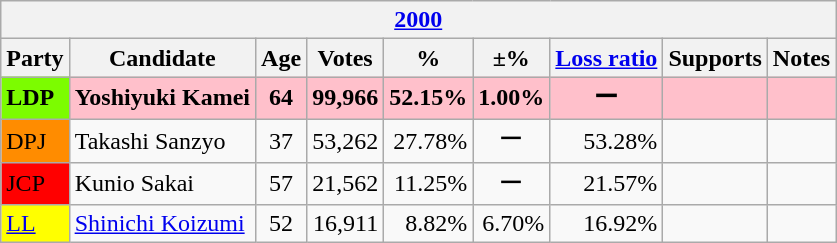<table class="wikitable">
<tr>
<th colspan="9"><a href='#'>2000</a></th>
</tr>
<tr>
<th>Party</th>
<th>Candidate</th>
<th>Age</th>
<th>Votes</th>
<th>%</th>
<th>±%</th>
<th><a href='#'>Loss ratio</a></th>
<th>Supports</th>
<th>Notes</th>
</tr>
<tr>
<td style="background:lawngreen;"><strong>LDP</strong></td>
<td style="background:pink;"><strong>Yoshiyuki Kamei</strong></td>
<td style="background:pink;text-align:center"><strong>64</strong></td>
<td style="background:pink; text-align:right"><strong>99,966</strong></td>
<td style="background:pink;text-align:right"><strong>52.15%</strong></td>
<td style="background:pink;text-align:right"><strong>1.00%</strong></td>
<td style="background:pink; text-align:center"><strong>ー</strong></td>
<td style="background:pink;"></td>
<td style="background:pink;"></td>
</tr>
<tr>
<td style="background:darkorange;">DPJ</td>
<td>Takashi Sanzyo</td>
<td style="text-align:center">37</td>
<td style="text-align:right">53,262</td>
<td style="text-align:right">27.78%</td>
<td style="text-align:center">ー</td>
<td style="text-align:right">53.28%</td>
<td></td>
<td></td>
</tr>
<tr>
<td style="background:red;">JCP</td>
<td>Kunio Sakai</td>
<td style="text-align:center">57</td>
<td style="text-align:right">21,562</td>
<td style="text-align:right">11.25%</td>
<td style="text-align:center">ー</td>
<td style="text-align:right">21.57%</td>
<td></td>
<td></td>
</tr>
<tr>
<td style="background:yellow;"><a href='#'>LL</a></td>
<td><a href='#'>Shinichi Koizumi</a></td>
<td style="text-align:center">52</td>
<td style="text-align:right">16,911</td>
<td style="text-align:right">8.82%</td>
<td style="text-align:right">6.70%</td>
<td style="text-align:right">16.92%</td>
<td></td>
<td></td>
</tr>
</table>
